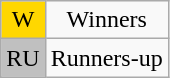<table class="wikitable" style="text-align:center">
<tr>
<td style=background:gold>W</td>
<td>Winners</td>
</tr>
<tr>
<td style=background:silver>RU</td>
<td>Runners-up</td>
</tr>
</table>
